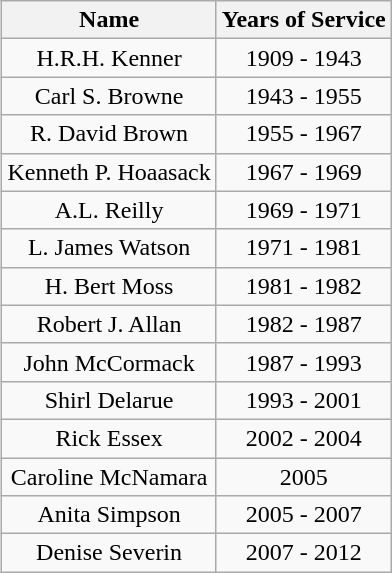<table class="wikitable" style=";float: right;text-align: center;margin: 1em 0em 1em 2em;">
<tr>
<th>Name</th>
<th>Years of Service</th>
</tr>
<tr>
<td>H.R.H. Kenner</td>
<td>1909 - 1943</td>
</tr>
<tr>
<td>Carl S. Browne</td>
<td>1943 - 1955</td>
</tr>
<tr>
<td>R. David Brown</td>
<td>1955 - 1967</td>
</tr>
<tr>
<td>Kenneth P. Hoaasack</td>
<td>1967 - 1969</td>
</tr>
<tr>
<td>A.L. Reilly</td>
<td>1969 - 1971</td>
</tr>
<tr>
<td>L. James Watson</td>
<td>1971 - 1981</td>
</tr>
<tr>
<td>H. Bert Moss</td>
<td>1981 - 1982</td>
</tr>
<tr>
<td>Robert J. Allan</td>
<td>1982 - 1987</td>
</tr>
<tr>
<td>John McCormack</td>
<td>1987 - 1993</td>
</tr>
<tr>
<td>Shirl Delarue</td>
<td>1993 - 2001</td>
</tr>
<tr>
<td>Rick Essex</td>
<td>2002 - 2004</td>
</tr>
<tr>
<td>Caroline McNamara</td>
<td>2005</td>
</tr>
<tr>
<td>Anita Simpson</td>
<td>2005 - 2007</td>
</tr>
<tr>
<td>Denise Severin</td>
<td>2007 - 2012</td>
</tr>
</table>
